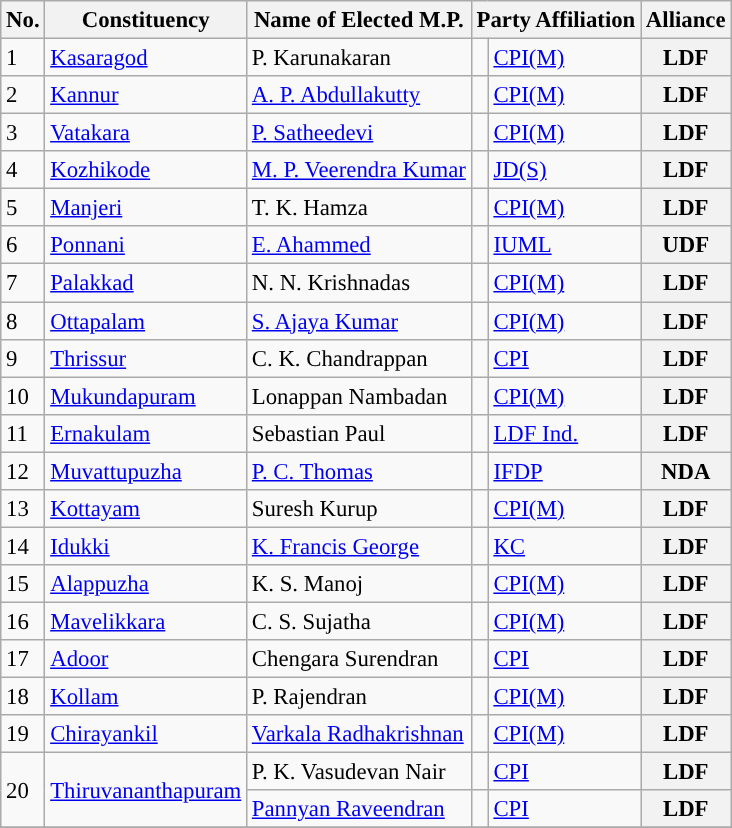<table class="wikitable" style="font-size:95%;">
<tr>
<th>No.</th>
<th>Constituency</th>
<th>Name of Elected M.P.</th>
<th colspan=2>Party Affiliation</th>
<th colspan=2>Alliance</th>
</tr>
<tr>
<td>1</td>
<td><a href='#'>Kasaragod</a></td>
<td>P. Karunakaran</td>
<td></td>
<td><a href='#'>CPI(M)</a></td>
<th Style="background:">LDF</th>
</tr>
<tr>
<td>2</td>
<td><a href='#'>Kannur</a></td>
<td><a href='#'>A. P. Abdullakutty</a></td>
<td></td>
<td><a href='#'>CPI(M)</a></td>
<th Style="background:">LDF</th>
</tr>
<tr>
<td>3</td>
<td><a href='#'>Vatakara</a></td>
<td><a href='#'>P. Satheedevi</a></td>
<td></td>
<td><a href='#'>CPI(M)</a></td>
<th Style="background:">LDF</th>
</tr>
<tr>
<td>4</td>
<td><a href='#'>Kozhikode</a></td>
<td><a href='#'>M. P. Veerendra Kumar</a></td>
<td></td>
<td><a href='#'>JD(S)</a></td>
<th Style="background:">LDF</th>
</tr>
<tr>
<td>5</td>
<td><a href='#'>Manjeri</a></td>
<td>T. K. Hamza</td>
<td></td>
<td><a href='#'>CPI(M)</a></td>
<th Style="background:">LDF</th>
</tr>
<tr>
<td>6</td>
<td><a href='#'>Ponnani</a></td>
<td><a href='#'>E. Ahammed</a></td>
<td></td>
<td><a href='#'>IUML</a></td>
<th Style="background:">UDF</th>
</tr>
<tr>
<td>7</td>
<td><a href='#'>Palakkad</a></td>
<td>N. N. Krishnadas</td>
<td></td>
<td><a href='#'>CPI(M)</a></td>
<th Style="background:">LDF</th>
</tr>
<tr>
<td>8</td>
<td><a href='#'>Ottapalam</a></td>
<td><a href='#'>S. Ajaya Kumar</a></td>
<td></td>
<td><a href='#'>CPI(M)</a></td>
<th Style="background:">LDF</th>
</tr>
<tr>
<td>9</td>
<td><a href='#'>Thrissur</a></td>
<td>C. K. Chandrappan</td>
<td></td>
<td><a href='#'>CPI</a></td>
<th Style="background:">LDF</th>
</tr>
<tr>
<td>10</td>
<td><a href='#'>Mukundapuram</a></td>
<td>Lonappan Nambadan</td>
<td></td>
<td><a href='#'>CPI(M)</a></td>
<th Style="background:">LDF</th>
</tr>
<tr>
<td>11</td>
<td><a href='#'>Ernakulam</a></td>
<td>Sebastian Paul</td>
<td></td>
<td><a href='#'>LDF Ind.</a></td>
<th Style="background:">LDF</th>
</tr>
<tr>
<td>12</td>
<td><a href='#'>Muvattupuzha</a></td>
<td><a href='#'>P. C. Thomas</a></td>
<td></td>
<td><a href='#'>IFDP</a></td>
<th Style="background:">NDA</th>
</tr>
<tr>
<td>13</td>
<td><a href='#'>Kottayam</a></td>
<td>Suresh Kurup</td>
<td></td>
<td><a href='#'>CPI(M)</a></td>
<th Style="background:">LDF</th>
</tr>
<tr>
<td>14</td>
<td><a href='#'>Idukki</a></td>
<td><a href='#'>K. Francis George</a></td>
<td></td>
<td><a href='#'>KC</a></td>
<th Style="background:">LDF</th>
</tr>
<tr>
<td>15</td>
<td><a href='#'>Alappuzha</a></td>
<td>K. S. Manoj</td>
<td></td>
<td><a href='#'>CPI(M)</a></td>
<th Style="background:">LDF</th>
</tr>
<tr>
<td>16</td>
<td><a href='#'>Mavelikkara</a></td>
<td>C. S. Sujatha</td>
<td></td>
<td><a href='#'>CPI(M)</a></td>
<th Style="background:">LDF</th>
</tr>
<tr>
<td>17</td>
<td><a href='#'>Adoor</a></td>
<td>Chengara Surendran</td>
<td></td>
<td><a href='#'>CPI</a></td>
<th Style="background:">LDF</th>
</tr>
<tr>
<td>18</td>
<td><a href='#'>Kollam</a></td>
<td>P. Rajendran</td>
<td></td>
<td><a href='#'>CPI(M)</a></td>
<th Style="background:">LDF</th>
</tr>
<tr>
<td>19</td>
<td><a href='#'>Chirayankil</a></td>
<td><a href='#'>Varkala Radhakrishnan</a></td>
<td></td>
<td><a href='#'>CPI(M)</a></td>
<th Style="background:">LDF</th>
</tr>
<tr>
<td rowspan="2">20</td>
<td rowspan="2"><a href='#'>Thiruvananthapuram</a></td>
<td>P. K. Vasudevan Nair</td>
<td></td>
<td><a href='#'>CPI</a></td>
<th Style="background:">LDF</th>
</tr>
<tr>
<td><a href='#'>Pannyan Raveendran</a></td>
<td></td>
<td><a href='#'>CPI</a></td>
<th Style="background:">LDF</th>
</tr>
<tr>
</tr>
</table>
